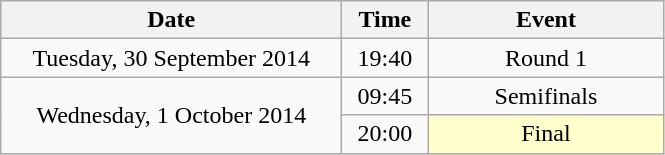<table class = "wikitable" style="text-align:center;">
<tr>
<th width=220>Date</th>
<th width=50>Time</th>
<th width=150>Event</th>
</tr>
<tr>
<td>Tuesday, 30 September 2014</td>
<td>19:40</td>
<td>Round 1</td>
</tr>
<tr>
<td rowspan=2>Wednesday, 1 October 2014</td>
<td>09:45</td>
<td>Semifinals</td>
</tr>
<tr>
<td>20:00</td>
<td bgcolor=ffffcc>Final</td>
</tr>
</table>
